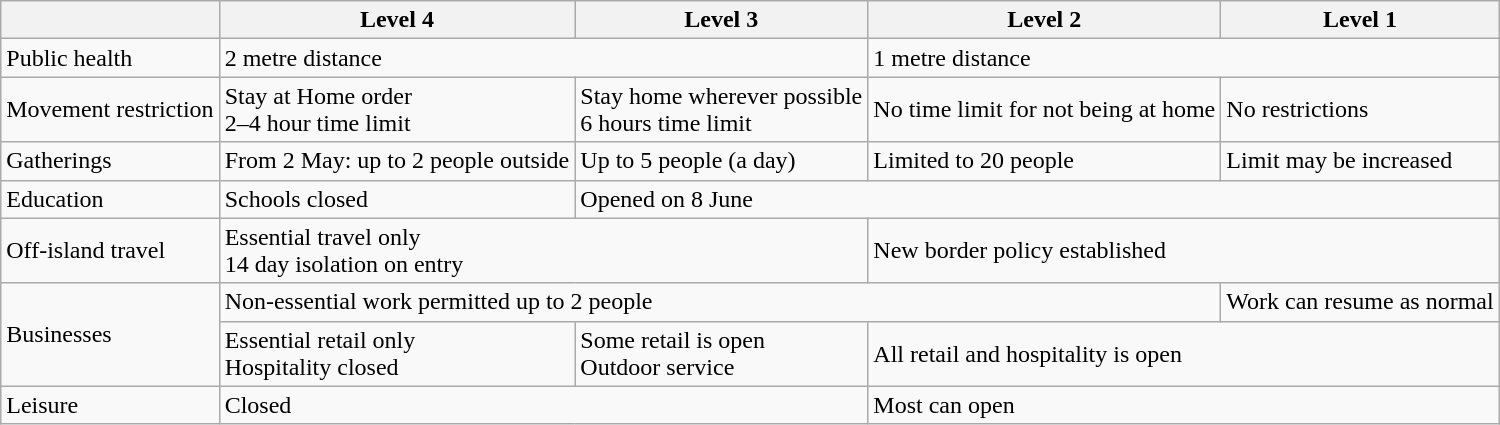<table class="wikitable">
<tr>
<th></th>
<th>Level 4</th>
<th>Level 3</th>
<th>Level 2</th>
<th>Level 1</th>
</tr>
<tr>
<td>Public health</td>
<td colspan="2">2 metre distance</td>
<td colspan="2">1 metre distance</td>
</tr>
<tr>
<td>Movement restriction</td>
<td>Stay at Home order<br>2–4 hour time limit</td>
<td>Stay home wherever possible<br>6 hours time limit</td>
<td>No time limit for not being at home</td>
<td>No restrictions</td>
</tr>
<tr>
<td>Gatherings</td>
<td>From 2 May: up to 2 people outside</td>
<td>Up to 5 people (a day)</td>
<td>Limited to 20 people</td>
<td>Limit may be increased</td>
</tr>
<tr>
<td>Education</td>
<td>Schools closed</td>
<td colspan="3">Opened on 8 June</td>
</tr>
<tr>
<td>Off-island travel</td>
<td colspan="2">Essential travel only<br>14 day isolation on entry</td>
<td colspan="2">New border policy established</td>
</tr>
<tr>
<td rowspan="2">Businesses</td>
<td colspan="3">Non-essential work permitted up to 2 people</td>
<td>Work can resume as normal</td>
</tr>
<tr>
<td>Essential retail only<br>Hospitality closed</td>
<td>Some retail is open<br>Outdoor service</td>
<td colspan="2">All retail and hospitality is open</td>
</tr>
<tr>
<td>Leisure</td>
<td colspan="2">Closed</td>
<td colspan="2">Most can open</td>
</tr>
</table>
